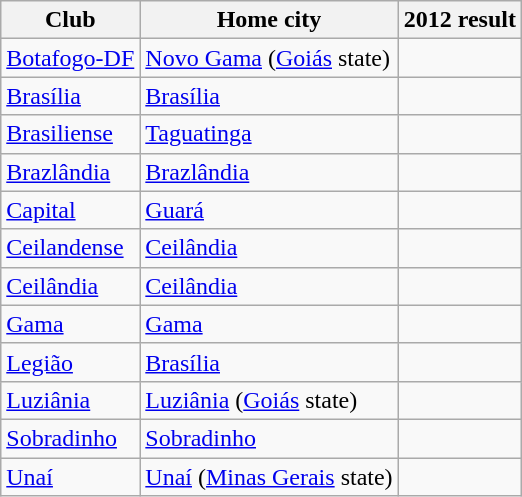<table class="wikitable sortable">
<tr>
<th>Club</th>
<th>Home city</th>
<th>2012 result</th>
</tr>
<tr>
<td><a href='#'>Botafogo-DF</a></td>
<td><a href='#'>Novo Gama</a> (<a href='#'>Goiás</a> state)</td>
<td></td>
</tr>
<tr>
<td><a href='#'>Brasília</a></td>
<td><a href='#'>Brasília</a></td>
<td></td>
</tr>
<tr>
<td><a href='#'>Brasiliense</a></td>
<td><a href='#'>Taguatinga</a></td>
<td></td>
</tr>
<tr>
<td><a href='#'>Brazlândia</a></td>
<td><a href='#'>Brazlândia</a></td>
<td></td>
</tr>
<tr>
<td><a href='#'>Capital</a></td>
<td><a href='#'>Guará</a></td>
<td></td>
</tr>
<tr>
<td><a href='#'>Ceilandense</a></td>
<td><a href='#'>Ceilândia</a></td>
<td></td>
</tr>
<tr>
<td><a href='#'>Ceilândia</a></td>
<td><a href='#'>Ceilândia</a></td>
<td></td>
</tr>
<tr>
<td><a href='#'>Gama</a></td>
<td><a href='#'>Gama</a></td>
<td></td>
</tr>
<tr>
<td><a href='#'>Legião</a></td>
<td><a href='#'>Brasília</a></td>
<td></td>
</tr>
<tr>
<td><a href='#'>Luziânia</a></td>
<td><a href='#'>Luziânia</a> (<a href='#'>Goiás</a> state)</td>
<td></td>
</tr>
<tr>
<td><a href='#'>Sobradinho</a></td>
<td><a href='#'>Sobradinho</a></td>
<td></td>
</tr>
<tr>
<td><a href='#'>Unaí</a></td>
<td><a href='#'>Unaí</a> (<a href='#'>Minas Gerais</a> state)</td>
<td></td>
</tr>
</table>
